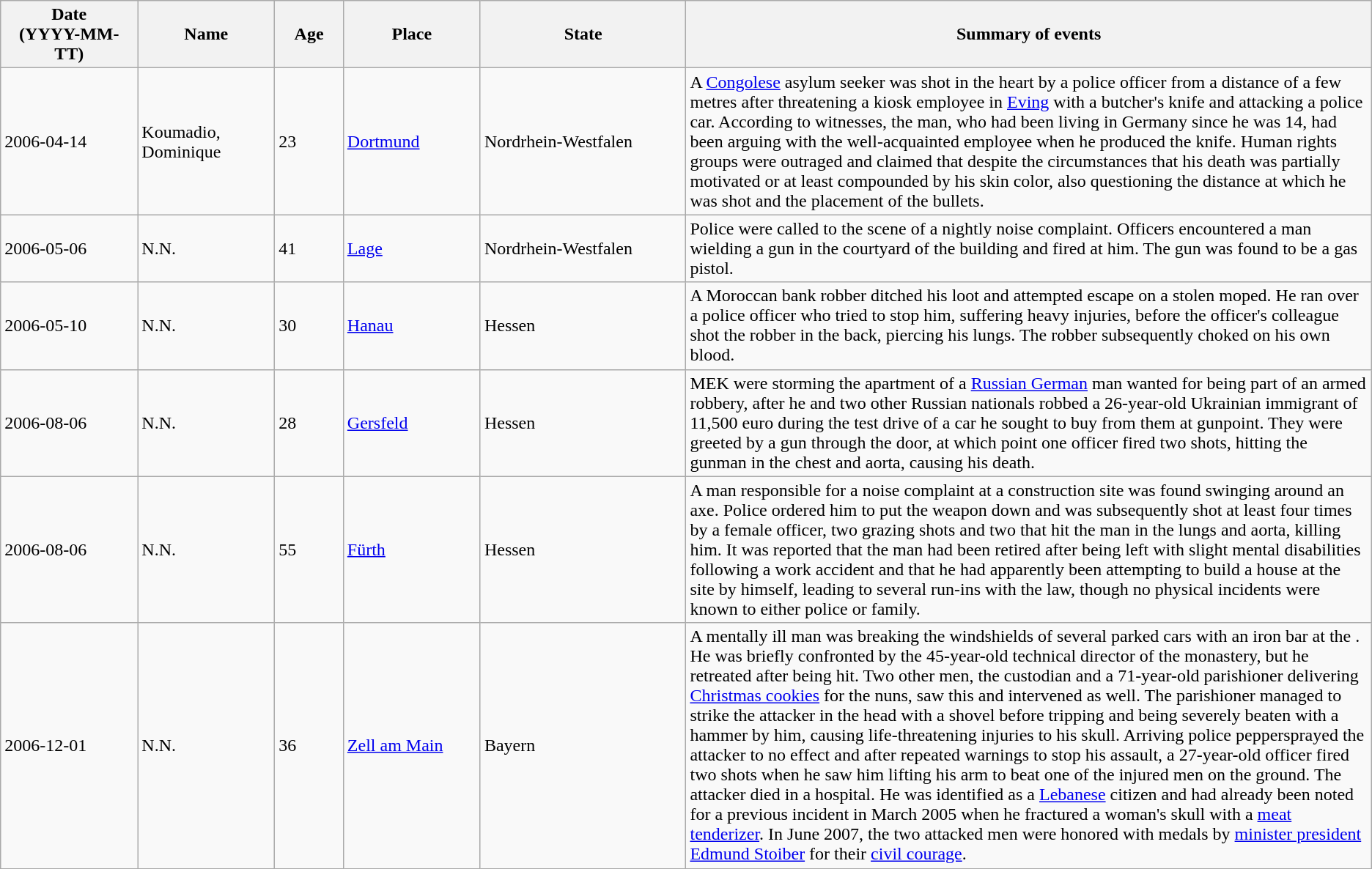<table class="wikitable sortable static-row-numbers static-row-header-text">
<tr>
<th style="width:10%;">Date<br>(YYYY-MM-TT)</th>
<th style="width:10%;">Name</th>
<th style="width:5%;">Age</th>
<th style="width:10%;">Place</th>
<th style="width:15%;">State</th>
<th style="width:50%;">Summary of events</th>
</tr>
<tr>
<td>2006-04-14</td>
<td>Koumadio, Dominique</td>
<td>23</td>
<td><a href='#'>Dortmund</a></td>
<td>Nordrhein-Westfalen</td>
<td>A <a href='#'>Congolese</a> asylum seeker was shot in the heart by a police officer from a distance of a few metres after threatening a kiosk employee in <a href='#'>Eving</a> with a butcher's knife and attacking a police car. According to witnesses, the man, who had been living in Germany since he was 14, had been arguing with the well-acquainted employee when he produced the knife. Human rights groups were outraged and claimed that despite the circumstances that his death was partially motivated or at least compounded by his skin color, also questioning the distance at which he was shot and the placement of the bullets.</td>
</tr>
<tr>
<td>2006-05-06</td>
<td>N.N.</td>
<td>41</td>
<td><a href='#'>Lage</a></td>
<td>Nordrhein-Westfalen</td>
<td>Police were called to the scene of a nightly noise complaint. Officers encountered a man wielding a gun in the courtyard of the building and fired at him. The gun was found to be a gas pistol.</td>
</tr>
<tr>
<td>2006-05-10</td>
<td>N.N.</td>
<td>30</td>
<td><a href='#'>Hanau</a></td>
<td>Hessen</td>
<td>A Moroccan bank robber ditched his loot and attempted escape on a stolen moped. He ran over a police officer who tried to stop him, suffering heavy injuries, before the officer's colleague shot the robber in the back, piercing his lungs. The robber subsequently choked on his own blood.</td>
</tr>
<tr>
<td>2006-08-06</td>
<td>N.N.</td>
<td>28</td>
<td><a href='#'>Gersfeld</a></td>
<td>Hessen</td>
<td>MEK were storming the apartment of a <a href='#'>Russian German</a> man wanted for being part of an armed robbery, after he and two other Russian nationals robbed a 26-year-old Ukrainian immigrant of 11,500 euro during the test drive of a car he sought to buy from them at gunpoint. They were greeted by a gun through the door, at which point one officer fired two shots, hitting the gunman in the chest and aorta, causing his death.</td>
</tr>
<tr>
<td>2006-08-06</td>
<td>N.N.</td>
<td>55</td>
<td><a href='#'>Fürth</a></td>
<td>Hessen</td>
<td>A man responsible for a noise complaint at a construction site was found swinging around an axe. Police ordered him to put the weapon down and was subsequently shot at least four times by a female officer, two grazing shots and two that hit the man in the lungs and aorta, killing him. It was reported that the man had been retired after being left with slight mental disabilities following a work accident and that he had apparently been attempting to build a house at the site by himself, leading to several run-ins with the law, though no physical incidents were known to either police or family.</td>
</tr>
<tr>
<td>2006-12-01</td>
<td>N.N.</td>
<td>36</td>
<td><a href='#'>Zell am Main</a></td>
<td>Bayern</td>
<td>A mentally ill man was breaking the windshields of several parked cars with an iron bar at the . He was briefly confronted by the 45-year-old technical director of the monastery, but he retreated after being hit. Two other men, the custodian and a 71-year-old parishioner delivering <a href='#'>Christmas cookies</a> for the nuns, saw this and intervened as well. The parishioner managed to strike the attacker in the head with a shovel before tripping and being severely beaten with a hammer by him, causing life-threatening injuries to his skull. Arriving police peppersprayed the attacker to no effect and after repeated warnings to stop his assault, a 27-year-old officer fired two shots when he saw him lifting his arm to beat one of the injured men on the ground. The attacker died in a hospital. He was identified as a <a href='#'>Lebanese</a> citizen and had already been noted for a previous incident in March 2005 when he fractured a woman's skull with a <a href='#'>meat tenderizer</a>. In June 2007, the two attacked men were honored with medals by <a href='#'>minister president</a> <a href='#'>Edmund Stoiber</a> for their <a href='#'>civil courage</a>.</td>
</tr>
</table>
